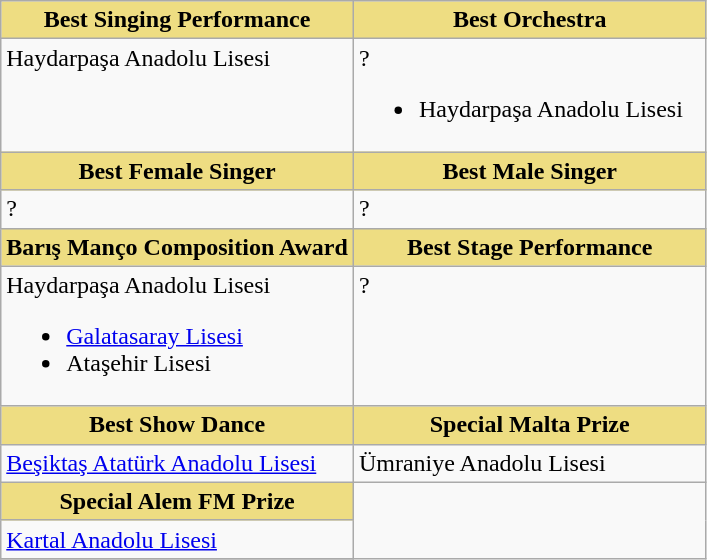<table class=wikitable>
<tr>
<th style="background:#EEDD82; width:50%">Best Singing Performance</th>
<th style="background:#EEDD82; width:50%">Best Orchestra</th>
</tr>
<tr>
<td valign="top">Haydarpaşa Anadolu Lisesi</td>
<td valign="top">?<br><ul><li>Haydarpaşa Anadolu Lisesi</li></ul></td>
</tr>
<tr>
<th style="background:#EEDD82; width:50%">Best Female Singer</th>
<th style="background:#EEDD82; width:50%">Best Male Singer</th>
</tr>
<tr>
<td valign="top">?</td>
<td valign="top">?</td>
</tr>
<tr>
<th style="background:#EEDD82; width:50%">Barış Manço Composition Award</th>
<th style="background:#EEDD82; width:50%">Best Stage Performance</th>
</tr>
<tr>
<td valign="top">Haydarpaşa Anadolu Lisesi<br><ul><li><a href='#'>Galatasaray Lisesi</a></li><li>Ataşehir Lisesi</li></ul></td>
<td valign="top">?</td>
</tr>
<tr>
<th style="background:#EEDD82; width:50%">Best Show Dance</th>
<th style="background:#EEDD82; width:50%">Special Malta Prize</th>
</tr>
<tr>
<td valign="top"><a href='#'>Beşiktaş Atatürk Anadolu Lisesi</a></td>
<td valign="top">Ümraniye Anadolu Lisesi</td>
</tr>
<tr>
<th style="background:#EEDD82; width:50%">Special Alem FM Prize</th>
</tr>
<tr>
<td valign="top"><a href='#'>Kartal Anadolu Lisesi</a></td>
</tr>
<tr>
</tr>
</table>
